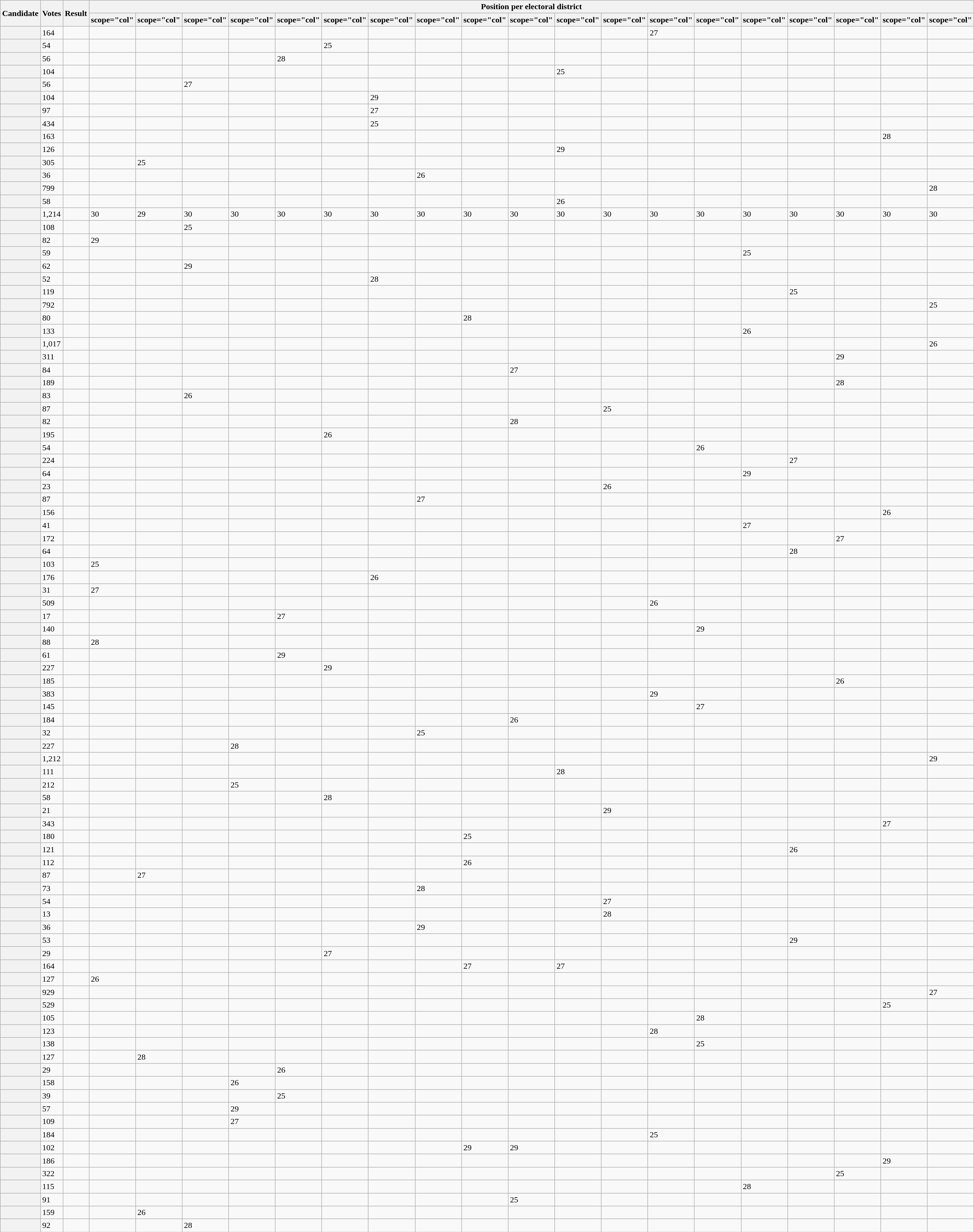<table class="wikitable sortable defaultright col3left">
<tr>
<th scope="col" rowspan="2">Candidate</th>
<th scope="col" rowspan="2">Votes</th>
<th scope="col" rowspan="2">Result</th>
<th scope="col" colspan="19">Position per electoral district</th>
</tr>
<tr>
<th>scope="col" </th>
<th>scope="col" </th>
<th>scope="col" </th>
<th>scope="col" </th>
<th>scope="col" </th>
<th>scope="col" </th>
<th>scope="col" </th>
<th>scope="col" </th>
<th>scope="col" </th>
<th>scope="col" </th>
<th>scope="col" </th>
<th>scope="col" </th>
<th>scope="col" </th>
<th>scope="col" </th>
<th>scope="col" </th>
<th>scope="col" </th>
<th>scope="col" </th>
<th>scope="col" </th>
<th>scope="col" </th>
</tr>
<tr>
<th scope="row"></th>
<td>164</td>
<td></td>
<td></td>
<td></td>
<td></td>
<td></td>
<td></td>
<td></td>
<td></td>
<td></td>
<td></td>
<td></td>
<td></td>
<td></td>
<td>27</td>
<td></td>
<td></td>
<td></td>
<td></td>
<td></td>
<td></td>
</tr>
<tr>
<th scope="row"></th>
<td>54</td>
<td></td>
<td></td>
<td></td>
<td></td>
<td></td>
<td></td>
<td>25</td>
<td></td>
<td></td>
<td></td>
<td></td>
<td></td>
<td></td>
<td></td>
<td></td>
<td></td>
<td></td>
<td></td>
<td></td>
<td></td>
</tr>
<tr>
<th scope="row"></th>
<td>56</td>
<td></td>
<td></td>
<td></td>
<td></td>
<td></td>
<td>28</td>
<td></td>
<td></td>
<td></td>
<td></td>
<td></td>
<td></td>
<td></td>
<td></td>
<td></td>
<td></td>
<td></td>
<td></td>
<td></td>
<td></td>
</tr>
<tr>
<th scope="row"></th>
<td>104</td>
<td></td>
<td></td>
<td></td>
<td></td>
<td></td>
<td></td>
<td></td>
<td></td>
<td></td>
<td></td>
<td></td>
<td>25</td>
<td></td>
<td></td>
<td></td>
<td></td>
<td></td>
<td></td>
<td></td>
<td></td>
</tr>
<tr>
<th scope="row"></th>
<td>56</td>
<td></td>
<td></td>
<td></td>
<td>27</td>
<td></td>
<td></td>
<td></td>
<td></td>
<td></td>
<td></td>
<td></td>
<td></td>
<td></td>
<td></td>
<td></td>
<td></td>
<td></td>
<td></td>
<td></td>
<td></td>
</tr>
<tr>
<th scope="row"></th>
<td>104</td>
<td></td>
<td></td>
<td></td>
<td></td>
<td></td>
<td></td>
<td></td>
<td>29</td>
<td></td>
<td></td>
<td></td>
<td></td>
<td></td>
<td></td>
<td></td>
<td></td>
<td></td>
<td></td>
<td></td>
<td></td>
</tr>
<tr>
<th scope="row"></th>
<td>97</td>
<td></td>
<td></td>
<td></td>
<td></td>
<td></td>
<td></td>
<td></td>
<td>27</td>
<td></td>
<td></td>
<td></td>
<td></td>
<td></td>
<td></td>
<td></td>
<td></td>
<td></td>
<td></td>
<td></td>
<td></td>
</tr>
<tr>
<th scope="row"></th>
<td>434</td>
<td></td>
<td></td>
<td></td>
<td></td>
<td></td>
<td></td>
<td></td>
<td>25</td>
<td></td>
<td></td>
<td></td>
<td></td>
<td></td>
<td></td>
<td></td>
<td></td>
<td></td>
<td></td>
<td></td>
<td></td>
</tr>
<tr>
<th scope="row"></th>
<td>163</td>
<td></td>
<td></td>
<td></td>
<td></td>
<td></td>
<td></td>
<td></td>
<td></td>
<td></td>
<td></td>
<td></td>
<td></td>
<td></td>
<td></td>
<td></td>
<td></td>
<td></td>
<td></td>
<td>28</td>
<td></td>
</tr>
<tr>
<th scope="row"></th>
<td>126</td>
<td></td>
<td></td>
<td></td>
<td></td>
<td></td>
<td></td>
<td></td>
<td></td>
<td></td>
<td></td>
<td></td>
<td>29</td>
<td></td>
<td></td>
<td></td>
<td></td>
<td></td>
<td></td>
<td></td>
<td></td>
</tr>
<tr>
<th scope="row"></th>
<td>305</td>
<td></td>
<td></td>
<td>25</td>
<td></td>
<td></td>
<td></td>
<td></td>
<td></td>
<td></td>
<td></td>
<td></td>
<td></td>
<td></td>
<td></td>
<td></td>
<td></td>
<td></td>
<td></td>
<td></td>
<td></td>
</tr>
<tr>
<th scope="row"></th>
<td>36</td>
<td></td>
<td></td>
<td></td>
<td></td>
<td></td>
<td></td>
<td></td>
<td></td>
<td>26</td>
<td></td>
<td></td>
<td></td>
<td></td>
<td></td>
<td></td>
<td></td>
<td></td>
<td></td>
<td></td>
<td></td>
</tr>
<tr>
<th scope="row"></th>
<td>799</td>
<td></td>
<td></td>
<td></td>
<td></td>
<td></td>
<td></td>
<td></td>
<td></td>
<td></td>
<td></td>
<td></td>
<td></td>
<td></td>
<td></td>
<td></td>
<td></td>
<td></td>
<td></td>
<td></td>
<td>28</td>
</tr>
<tr>
<th scope="row"></th>
<td>58</td>
<td></td>
<td></td>
<td></td>
<td></td>
<td></td>
<td></td>
<td></td>
<td></td>
<td></td>
<td></td>
<td></td>
<td>26</td>
<td></td>
<td></td>
<td></td>
<td></td>
<td></td>
<td></td>
<td></td>
<td></td>
</tr>
<tr>
<th scope="row"></th>
<td>1,214</td>
<td></td>
<td>30</td>
<td>29</td>
<td>30</td>
<td>30</td>
<td>30</td>
<td>30</td>
<td>30</td>
<td>30</td>
<td>30</td>
<td>30</td>
<td>30</td>
<td>30</td>
<td>30</td>
<td>30</td>
<td>30</td>
<td>30</td>
<td>30</td>
<td>30</td>
<td>30</td>
</tr>
<tr>
<th scope="row"></th>
<td>108</td>
<td></td>
<td></td>
<td></td>
<td>25</td>
<td></td>
<td></td>
<td></td>
<td></td>
<td></td>
<td></td>
<td></td>
<td></td>
<td></td>
<td></td>
<td></td>
<td></td>
<td></td>
<td></td>
<td></td>
<td></td>
</tr>
<tr>
<th scope="row"></th>
<td>82</td>
<td></td>
<td>29</td>
<td></td>
<td></td>
<td></td>
<td></td>
<td></td>
<td></td>
<td></td>
<td></td>
<td></td>
<td></td>
<td></td>
<td></td>
<td></td>
<td></td>
<td></td>
<td></td>
<td></td>
<td></td>
</tr>
<tr>
<th scope="row"></th>
<td>59</td>
<td></td>
<td></td>
<td></td>
<td></td>
<td></td>
<td></td>
<td></td>
<td></td>
<td></td>
<td></td>
<td></td>
<td></td>
<td></td>
<td></td>
<td></td>
<td>25</td>
<td></td>
<td></td>
<td></td>
<td></td>
</tr>
<tr>
<th scope="row"></th>
<td>62</td>
<td></td>
<td></td>
<td></td>
<td>29</td>
<td></td>
<td></td>
<td></td>
<td></td>
<td></td>
<td></td>
<td></td>
<td></td>
<td></td>
<td></td>
<td></td>
<td></td>
<td></td>
<td></td>
<td></td>
<td></td>
</tr>
<tr>
<th scope="row"></th>
<td>52</td>
<td></td>
<td></td>
<td></td>
<td></td>
<td></td>
<td></td>
<td></td>
<td>28</td>
<td></td>
<td></td>
<td></td>
<td></td>
<td></td>
<td></td>
<td></td>
<td></td>
<td></td>
<td></td>
<td></td>
<td></td>
</tr>
<tr>
<th scope="row"></th>
<td>119</td>
<td></td>
<td></td>
<td></td>
<td></td>
<td></td>
<td></td>
<td></td>
<td></td>
<td></td>
<td></td>
<td></td>
<td></td>
<td></td>
<td></td>
<td></td>
<td></td>
<td>25</td>
<td></td>
<td></td>
<td></td>
</tr>
<tr>
<th scope="row"></th>
<td>792</td>
<td></td>
<td></td>
<td></td>
<td></td>
<td></td>
<td></td>
<td></td>
<td></td>
<td></td>
<td></td>
<td></td>
<td></td>
<td></td>
<td></td>
<td></td>
<td></td>
<td></td>
<td></td>
<td></td>
<td>25</td>
</tr>
<tr>
<th scope="row"></th>
<td>80</td>
<td></td>
<td></td>
<td></td>
<td></td>
<td></td>
<td></td>
<td></td>
<td></td>
<td></td>
<td>28</td>
<td></td>
<td></td>
<td></td>
<td></td>
<td></td>
<td></td>
<td></td>
<td></td>
<td></td>
<td></td>
</tr>
<tr>
<th scope="row"></th>
<td>133</td>
<td></td>
<td></td>
<td></td>
<td></td>
<td></td>
<td></td>
<td></td>
<td></td>
<td></td>
<td></td>
<td></td>
<td></td>
<td></td>
<td></td>
<td></td>
<td>26</td>
<td></td>
<td></td>
<td></td>
<td></td>
</tr>
<tr>
<th scope="row"></th>
<td>1,017</td>
<td></td>
<td></td>
<td></td>
<td></td>
<td></td>
<td></td>
<td></td>
<td></td>
<td></td>
<td></td>
<td></td>
<td></td>
<td></td>
<td></td>
<td></td>
<td></td>
<td></td>
<td></td>
<td></td>
<td>26</td>
</tr>
<tr>
<th scope="row"></th>
<td>311</td>
<td></td>
<td></td>
<td></td>
<td></td>
<td></td>
<td></td>
<td></td>
<td></td>
<td></td>
<td></td>
<td></td>
<td></td>
<td></td>
<td></td>
<td></td>
<td></td>
<td></td>
<td>29</td>
<td></td>
<td></td>
</tr>
<tr>
<th scope="row"></th>
<td>84</td>
<td></td>
<td></td>
<td></td>
<td></td>
<td></td>
<td></td>
<td></td>
<td></td>
<td></td>
<td></td>
<td>27</td>
<td></td>
<td></td>
<td></td>
<td></td>
<td></td>
<td></td>
<td></td>
<td></td>
<td></td>
</tr>
<tr>
<th scope="row"></th>
<td>189</td>
<td></td>
<td></td>
<td></td>
<td></td>
<td></td>
<td></td>
<td></td>
<td></td>
<td></td>
<td></td>
<td></td>
<td></td>
<td></td>
<td></td>
<td></td>
<td></td>
<td></td>
<td>28</td>
<td></td>
<td></td>
</tr>
<tr>
<th scope="row"></th>
<td>83</td>
<td></td>
<td></td>
<td></td>
<td>26</td>
<td></td>
<td></td>
<td></td>
<td></td>
<td></td>
<td></td>
<td></td>
<td></td>
<td></td>
<td></td>
<td></td>
<td></td>
<td></td>
<td></td>
<td></td>
<td></td>
</tr>
<tr>
<th scope="row"></th>
<td>87</td>
<td></td>
<td></td>
<td></td>
<td></td>
<td></td>
<td></td>
<td></td>
<td></td>
<td></td>
<td></td>
<td></td>
<td></td>
<td>25</td>
<td></td>
<td></td>
<td></td>
<td></td>
<td></td>
<td></td>
<td></td>
</tr>
<tr>
<th scope="row"></th>
<td>82</td>
<td></td>
<td></td>
<td></td>
<td></td>
<td></td>
<td></td>
<td></td>
<td></td>
<td></td>
<td></td>
<td>28</td>
<td></td>
<td></td>
<td></td>
<td></td>
<td></td>
<td></td>
<td></td>
<td></td>
<td></td>
</tr>
<tr>
<th scope="row"></th>
<td>195</td>
<td></td>
<td></td>
<td></td>
<td></td>
<td></td>
<td></td>
<td>26</td>
<td></td>
<td></td>
<td></td>
<td></td>
<td></td>
<td></td>
<td></td>
<td></td>
<td></td>
<td></td>
<td></td>
<td></td>
<td></td>
</tr>
<tr>
<th scope="row"></th>
<td>54</td>
<td></td>
<td></td>
<td></td>
<td></td>
<td></td>
<td></td>
<td></td>
<td></td>
<td></td>
<td></td>
<td></td>
<td></td>
<td></td>
<td></td>
<td>26</td>
<td></td>
<td></td>
<td></td>
<td></td>
<td></td>
</tr>
<tr>
<th scope="row"></th>
<td>224</td>
<td></td>
<td></td>
<td></td>
<td></td>
<td></td>
<td></td>
<td></td>
<td></td>
<td></td>
<td></td>
<td></td>
<td></td>
<td></td>
<td></td>
<td></td>
<td></td>
<td>27</td>
<td></td>
<td></td>
<td></td>
</tr>
<tr>
<th scope="row"></th>
<td>64</td>
<td></td>
<td></td>
<td></td>
<td></td>
<td></td>
<td></td>
<td></td>
<td></td>
<td></td>
<td></td>
<td></td>
<td></td>
<td></td>
<td></td>
<td></td>
<td>29</td>
<td></td>
<td></td>
<td></td>
<td></td>
</tr>
<tr>
<th scope="row"></th>
<td>23</td>
<td></td>
<td></td>
<td></td>
<td></td>
<td></td>
<td></td>
<td></td>
<td></td>
<td></td>
<td></td>
<td></td>
<td></td>
<td>26</td>
<td></td>
<td></td>
<td></td>
<td></td>
<td></td>
<td></td>
<td></td>
</tr>
<tr>
<th scope="row"></th>
<td>87</td>
<td></td>
<td></td>
<td></td>
<td></td>
<td></td>
<td></td>
<td></td>
<td></td>
<td>27</td>
<td></td>
<td></td>
<td></td>
<td></td>
<td></td>
<td></td>
<td></td>
<td></td>
<td></td>
<td></td>
<td></td>
</tr>
<tr>
<th scope="row"></th>
<td>156</td>
<td></td>
<td></td>
<td></td>
<td></td>
<td></td>
<td></td>
<td></td>
<td></td>
<td></td>
<td></td>
<td></td>
<td></td>
<td></td>
<td></td>
<td></td>
<td></td>
<td></td>
<td></td>
<td>26</td>
<td></td>
</tr>
<tr>
<th scope="row"></th>
<td>41</td>
<td></td>
<td></td>
<td></td>
<td></td>
<td></td>
<td></td>
<td></td>
<td></td>
<td></td>
<td></td>
<td></td>
<td></td>
<td></td>
<td></td>
<td></td>
<td>27</td>
<td></td>
<td></td>
<td></td>
<td></td>
</tr>
<tr>
<th scope="row"></th>
<td>172</td>
<td></td>
<td></td>
<td></td>
<td></td>
<td></td>
<td></td>
<td></td>
<td></td>
<td></td>
<td></td>
<td></td>
<td></td>
<td></td>
<td></td>
<td></td>
<td></td>
<td></td>
<td>27</td>
<td></td>
<td></td>
</tr>
<tr>
<th scope="row"></th>
<td>64</td>
<td></td>
<td></td>
<td></td>
<td></td>
<td></td>
<td></td>
<td></td>
<td></td>
<td></td>
<td></td>
<td></td>
<td></td>
<td></td>
<td></td>
<td></td>
<td></td>
<td>28</td>
<td></td>
<td></td>
<td></td>
</tr>
<tr>
<th scope="row"></th>
<td>103</td>
<td></td>
<td>25</td>
<td></td>
<td></td>
<td></td>
<td></td>
<td></td>
<td></td>
<td></td>
<td></td>
<td></td>
<td></td>
<td></td>
<td></td>
<td></td>
<td></td>
<td></td>
<td></td>
<td></td>
<td></td>
</tr>
<tr>
<th scope="row"></th>
<td>176</td>
<td></td>
<td></td>
<td></td>
<td></td>
<td></td>
<td></td>
<td></td>
<td>26</td>
<td></td>
<td></td>
<td></td>
<td></td>
<td></td>
<td></td>
<td></td>
<td></td>
<td></td>
<td></td>
<td></td>
<td></td>
</tr>
<tr>
<th scope="row"></th>
<td>31</td>
<td></td>
<td>27</td>
<td></td>
<td></td>
<td></td>
<td></td>
<td></td>
<td></td>
<td></td>
<td></td>
<td></td>
<td></td>
<td></td>
<td></td>
<td></td>
<td></td>
<td></td>
<td></td>
<td></td>
<td></td>
</tr>
<tr>
<th scope="row"></th>
<td>509</td>
<td></td>
<td></td>
<td></td>
<td></td>
<td></td>
<td></td>
<td></td>
<td></td>
<td></td>
<td></td>
<td></td>
<td></td>
<td></td>
<td>26</td>
<td></td>
<td></td>
<td></td>
<td></td>
<td></td>
<td></td>
</tr>
<tr>
<th scope="row"></th>
<td>17</td>
<td></td>
<td></td>
<td></td>
<td></td>
<td></td>
<td>27</td>
<td></td>
<td></td>
<td></td>
<td></td>
<td></td>
<td></td>
<td></td>
<td></td>
<td></td>
<td></td>
<td></td>
<td></td>
<td></td>
<td></td>
</tr>
<tr>
<th scope="row"></th>
<td>140</td>
<td></td>
<td></td>
<td></td>
<td></td>
<td></td>
<td></td>
<td></td>
<td></td>
<td></td>
<td></td>
<td></td>
<td></td>
<td></td>
<td></td>
<td>29</td>
<td></td>
<td></td>
<td></td>
<td></td>
<td></td>
</tr>
<tr>
<th scope="row"></th>
<td>88</td>
<td></td>
<td>28</td>
<td></td>
<td></td>
<td></td>
<td></td>
<td></td>
<td></td>
<td></td>
<td></td>
<td></td>
<td></td>
<td></td>
<td></td>
<td></td>
<td></td>
<td></td>
<td></td>
<td></td>
<td></td>
</tr>
<tr>
<th scope="row"></th>
<td>61</td>
<td></td>
<td></td>
<td></td>
<td></td>
<td></td>
<td>29</td>
<td></td>
<td></td>
<td></td>
<td></td>
<td></td>
<td></td>
<td></td>
<td></td>
<td></td>
<td></td>
<td></td>
<td></td>
<td></td>
<td></td>
</tr>
<tr>
<th scope="row"></th>
<td>227</td>
<td></td>
<td></td>
<td></td>
<td></td>
<td></td>
<td></td>
<td>29</td>
<td></td>
<td></td>
<td></td>
<td></td>
<td></td>
<td></td>
<td></td>
<td></td>
<td></td>
<td></td>
<td></td>
<td></td>
<td></td>
</tr>
<tr>
<th scope="row"></th>
<td>185</td>
<td></td>
<td></td>
<td></td>
<td></td>
<td></td>
<td></td>
<td></td>
<td></td>
<td></td>
<td></td>
<td></td>
<td></td>
<td></td>
<td></td>
<td></td>
<td></td>
<td></td>
<td>26</td>
<td></td>
<td></td>
</tr>
<tr>
<th scope="row"></th>
<td>383</td>
<td></td>
<td></td>
<td></td>
<td></td>
<td></td>
<td></td>
<td></td>
<td></td>
<td></td>
<td></td>
<td></td>
<td></td>
<td></td>
<td>29</td>
<td></td>
<td></td>
<td></td>
<td></td>
<td></td>
<td></td>
</tr>
<tr>
<th scope="row"></th>
<td>145</td>
<td></td>
<td></td>
<td></td>
<td></td>
<td></td>
<td></td>
<td></td>
<td></td>
<td></td>
<td></td>
<td></td>
<td></td>
<td></td>
<td></td>
<td>27</td>
<td></td>
<td></td>
<td></td>
<td></td>
<td></td>
</tr>
<tr>
<th scope="row"></th>
<td>184</td>
<td></td>
<td></td>
<td></td>
<td></td>
<td></td>
<td></td>
<td></td>
<td></td>
<td></td>
<td></td>
<td>26</td>
<td></td>
<td></td>
<td></td>
<td></td>
<td></td>
<td></td>
<td></td>
<td></td>
<td></td>
</tr>
<tr>
<th scope="row"></th>
<td>32</td>
<td></td>
<td></td>
<td></td>
<td></td>
<td></td>
<td></td>
<td></td>
<td></td>
<td>25</td>
<td></td>
<td></td>
<td></td>
<td></td>
<td></td>
<td></td>
<td></td>
<td></td>
<td></td>
<td></td>
<td></td>
</tr>
<tr>
<th scope="row"></th>
<td>227</td>
<td></td>
<td></td>
<td></td>
<td></td>
<td>28</td>
<td></td>
<td></td>
<td></td>
<td></td>
<td></td>
<td></td>
<td></td>
<td></td>
<td></td>
<td></td>
<td></td>
<td></td>
<td></td>
<td></td>
<td></td>
</tr>
<tr>
<th scope="row"></th>
<td>1,212</td>
<td></td>
<td></td>
<td></td>
<td></td>
<td></td>
<td></td>
<td></td>
<td></td>
<td></td>
<td></td>
<td></td>
<td></td>
<td></td>
<td></td>
<td></td>
<td></td>
<td></td>
<td></td>
<td></td>
<td>29</td>
</tr>
<tr>
<th scope="row"></th>
<td>111</td>
<td></td>
<td></td>
<td></td>
<td></td>
<td></td>
<td></td>
<td></td>
<td></td>
<td></td>
<td></td>
<td></td>
<td>28</td>
<td></td>
<td></td>
<td></td>
<td></td>
<td></td>
<td></td>
<td></td>
<td></td>
</tr>
<tr>
<th scope="row"></th>
<td>212</td>
<td></td>
<td></td>
<td></td>
<td></td>
<td>25</td>
<td></td>
<td></td>
<td></td>
<td></td>
<td></td>
<td></td>
<td></td>
<td></td>
<td></td>
<td></td>
<td></td>
<td></td>
<td></td>
<td></td>
<td></td>
</tr>
<tr>
<th scope="row"></th>
<td>58</td>
<td></td>
<td></td>
<td></td>
<td></td>
<td></td>
<td></td>
<td>28</td>
<td></td>
<td></td>
<td></td>
<td></td>
<td></td>
<td></td>
<td></td>
<td></td>
<td></td>
<td></td>
<td></td>
<td></td>
<td></td>
</tr>
<tr>
<th scope="row"></th>
<td>21</td>
<td></td>
<td></td>
<td></td>
<td></td>
<td></td>
<td></td>
<td></td>
<td></td>
<td></td>
<td></td>
<td></td>
<td></td>
<td>29</td>
<td></td>
<td></td>
<td></td>
<td></td>
<td></td>
<td></td>
<td></td>
</tr>
<tr>
<th scope="row"></th>
<td>343</td>
<td></td>
<td></td>
<td></td>
<td></td>
<td></td>
<td></td>
<td></td>
<td></td>
<td></td>
<td></td>
<td></td>
<td></td>
<td></td>
<td></td>
<td></td>
<td></td>
<td></td>
<td></td>
<td>27</td>
<td></td>
</tr>
<tr>
<th scope="row"></th>
<td>180</td>
<td></td>
<td></td>
<td></td>
<td></td>
<td></td>
<td></td>
<td></td>
<td></td>
<td></td>
<td>25</td>
<td></td>
<td></td>
<td></td>
<td></td>
<td></td>
<td></td>
<td></td>
<td></td>
<td></td>
<td></td>
</tr>
<tr>
<th scope="row"></th>
<td>121</td>
<td></td>
<td></td>
<td></td>
<td></td>
<td></td>
<td></td>
<td></td>
<td></td>
<td></td>
<td></td>
<td></td>
<td></td>
<td></td>
<td></td>
<td></td>
<td></td>
<td>26</td>
<td></td>
<td></td>
<td></td>
</tr>
<tr>
<th scope="row"></th>
<td>112</td>
<td></td>
<td></td>
<td></td>
<td></td>
<td></td>
<td></td>
<td></td>
<td></td>
<td></td>
<td>26</td>
<td></td>
<td></td>
<td></td>
<td></td>
<td></td>
<td></td>
<td></td>
<td></td>
<td></td>
<td></td>
</tr>
<tr>
<th scope="row"></th>
<td>87</td>
<td></td>
<td></td>
<td>27</td>
<td></td>
<td></td>
<td></td>
<td></td>
<td></td>
<td></td>
<td></td>
<td></td>
<td></td>
<td></td>
<td></td>
<td></td>
<td></td>
<td></td>
<td></td>
<td></td>
<td></td>
</tr>
<tr>
<th scope="row"></th>
<td>73</td>
<td></td>
<td></td>
<td></td>
<td></td>
<td></td>
<td></td>
<td></td>
<td></td>
<td>28</td>
<td></td>
<td></td>
<td></td>
<td></td>
<td></td>
<td></td>
<td></td>
<td></td>
<td></td>
<td></td>
<td></td>
</tr>
<tr>
<th scope="row"></th>
<td>54</td>
<td></td>
<td></td>
<td></td>
<td></td>
<td></td>
<td></td>
<td></td>
<td></td>
<td></td>
<td></td>
<td></td>
<td></td>
<td>27</td>
<td></td>
<td></td>
<td></td>
<td></td>
<td></td>
<td></td>
<td></td>
</tr>
<tr>
<th scope="row"></th>
<td>13</td>
<td></td>
<td></td>
<td></td>
<td></td>
<td></td>
<td></td>
<td></td>
<td></td>
<td></td>
<td></td>
<td></td>
<td></td>
<td>28</td>
<td></td>
<td></td>
<td></td>
<td></td>
<td></td>
<td></td>
<td></td>
</tr>
<tr>
<th scope="row"></th>
<td>36</td>
<td></td>
<td></td>
<td></td>
<td></td>
<td></td>
<td></td>
<td></td>
<td></td>
<td>29</td>
<td></td>
<td></td>
<td></td>
<td></td>
<td></td>
<td></td>
<td></td>
<td></td>
<td></td>
<td></td>
<td></td>
</tr>
<tr>
<th scope="row"></th>
<td>53</td>
<td></td>
<td></td>
<td></td>
<td></td>
<td></td>
<td></td>
<td></td>
<td></td>
<td></td>
<td></td>
<td></td>
<td></td>
<td></td>
<td></td>
<td></td>
<td></td>
<td>29</td>
<td></td>
<td></td>
<td></td>
</tr>
<tr>
<th scope="row"></th>
<td>29</td>
<td></td>
<td></td>
<td></td>
<td></td>
<td></td>
<td></td>
<td>27</td>
<td></td>
<td></td>
<td></td>
<td></td>
<td></td>
<td></td>
<td></td>
<td></td>
<td></td>
<td></td>
<td></td>
<td></td>
<td></td>
</tr>
<tr>
<th scope="row"></th>
<td>164</td>
<td></td>
<td></td>
<td></td>
<td></td>
<td></td>
<td></td>
<td></td>
<td></td>
<td></td>
<td>27</td>
<td></td>
<td>27</td>
<td></td>
<td></td>
<td></td>
<td></td>
<td></td>
<td></td>
<td></td>
<td></td>
</tr>
<tr>
<th scope="row"></th>
<td>127</td>
<td></td>
<td>26</td>
<td></td>
<td></td>
<td></td>
<td></td>
<td></td>
<td></td>
<td></td>
<td></td>
<td></td>
<td></td>
<td></td>
<td></td>
<td></td>
<td></td>
<td></td>
<td></td>
<td></td>
<td></td>
</tr>
<tr>
<th scope="row"></th>
<td>929</td>
<td></td>
<td></td>
<td></td>
<td></td>
<td></td>
<td></td>
<td></td>
<td></td>
<td></td>
<td></td>
<td></td>
<td></td>
<td></td>
<td></td>
<td></td>
<td></td>
<td></td>
<td></td>
<td></td>
<td>27</td>
</tr>
<tr>
<th scope="row"></th>
<td>529</td>
<td></td>
<td></td>
<td></td>
<td></td>
<td></td>
<td></td>
<td></td>
<td></td>
<td></td>
<td></td>
<td></td>
<td></td>
<td></td>
<td></td>
<td></td>
<td></td>
<td></td>
<td></td>
<td>25</td>
<td></td>
</tr>
<tr>
<th scope="row"></th>
<td>105</td>
<td></td>
<td></td>
<td></td>
<td></td>
<td></td>
<td></td>
<td></td>
<td></td>
<td></td>
<td></td>
<td></td>
<td></td>
<td></td>
<td></td>
<td>28</td>
<td></td>
<td></td>
<td></td>
<td></td>
<td></td>
</tr>
<tr>
<th scope="row"></th>
<td>123</td>
<td></td>
<td></td>
<td></td>
<td></td>
<td></td>
<td></td>
<td></td>
<td></td>
<td></td>
<td></td>
<td></td>
<td></td>
<td></td>
<td>28</td>
<td></td>
<td></td>
<td></td>
<td></td>
<td></td>
<td></td>
</tr>
<tr>
<th scope="row"></th>
<td>138</td>
<td></td>
<td></td>
<td></td>
<td></td>
<td></td>
<td></td>
<td></td>
<td></td>
<td></td>
<td></td>
<td></td>
<td></td>
<td></td>
<td></td>
<td>25</td>
<td></td>
<td></td>
<td></td>
<td></td>
<td></td>
</tr>
<tr>
<th scope="row"></th>
<td>127</td>
<td></td>
<td></td>
<td>28</td>
<td></td>
<td></td>
<td></td>
<td></td>
<td></td>
<td></td>
<td></td>
<td></td>
<td></td>
<td></td>
<td></td>
<td></td>
<td></td>
<td></td>
<td></td>
<td></td>
<td></td>
</tr>
<tr>
<th scope="row"></th>
<td>29</td>
<td></td>
<td></td>
<td></td>
<td></td>
<td></td>
<td>26</td>
<td></td>
<td></td>
<td></td>
<td></td>
<td></td>
<td></td>
<td></td>
<td></td>
<td></td>
<td></td>
<td></td>
<td></td>
<td></td>
<td></td>
</tr>
<tr>
<th scope="row"></th>
<td>158</td>
<td></td>
<td></td>
<td></td>
<td></td>
<td>26</td>
<td></td>
<td></td>
<td></td>
<td></td>
<td></td>
<td></td>
<td></td>
<td></td>
<td></td>
<td></td>
<td></td>
<td></td>
<td></td>
<td></td>
<td></td>
</tr>
<tr>
<th scope="row"></th>
<td>39</td>
<td></td>
<td></td>
<td></td>
<td></td>
<td></td>
<td>25</td>
<td></td>
<td></td>
<td></td>
<td></td>
<td></td>
<td></td>
<td></td>
<td></td>
<td></td>
<td></td>
<td></td>
<td></td>
<td></td>
<td></td>
</tr>
<tr>
<th scope="row"></th>
<td>57</td>
<td></td>
<td></td>
<td></td>
<td></td>
<td>29</td>
<td></td>
<td></td>
<td></td>
<td></td>
<td></td>
<td></td>
<td></td>
<td></td>
<td></td>
<td></td>
<td></td>
<td></td>
<td></td>
<td></td>
<td></td>
</tr>
<tr>
<th scope="row"></th>
<td>109</td>
<td></td>
<td></td>
<td></td>
<td></td>
<td>27</td>
<td></td>
<td></td>
<td></td>
<td></td>
<td></td>
<td></td>
<td></td>
<td></td>
<td></td>
<td></td>
<td></td>
<td></td>
<td></td>
<td></td>
<td></td>
</tr>
<tr>
<th scope="row"></th>
<td>184</td>
<td></td>
<td></td>
<td></td>
<td></td>
<td></td>
<td></td>
<td></td>
<td></td>
<td></td>
<td></td>
<td></td>
<td></td>
<td></td>
<td>25</td>
<td></td>
<td></td>
<td></td>
<td></td>
<td></td>
<td></td>
</tr>
<tr>
<th scope="row"></th>
<td>102</td>
<td></td>
<td></td>
<td></td>
<td></td>
<td></td>
<td></td>
<td></td>
<td></td>
<td></td>
<td>29</td>
<td>29</td>
<td></td>
<td></td>
<td></td>
<td></td>
<td></td>
<td></td>
<td></td>
<td></td>
<td></td>
</tr>
<tr>
<th scope="row"></th>
<td>186</td>
<td></td>
<td></td>
<td></td>
<td></td>
<td></td>
<td></td>
<td></td>
<td></td>
<td></td>
<td></td>
<td></td>
<td></td>
<td></td>
<td></td>
<td></td>
<td></td>
<td></td>
<td></td>
<td>29</td>
<td></td>
</tr>
<tr>
<th scope="row"></th>
<td>322</td>
<td></td>
<td></td>
<td></td>
<td></td>
<td></td>
<td></td>
<td></td>
<td></td>
<td></td>
<td></td>
<td></td>
<td></td>
<td></td>
<td></td>
<td></td>
<td></td>
<td></td>
<td>25</td>
<td></td>
<td></td>
</tr>
<tr>
<th scope="row"></th>
<td>115</td>
<td></td>
<td></td>
<td></td>
<td></td>
<td></td>
<td></td>
<td></td>
<td></td>
<td></td>
<td></td>
<td></td>
<td></td>
<td></td>
<td></td>
<td></td>
<td>28</td>
<td></td>
<td></td>
<td></td>
<td></td>
</tr>
<tr>
<th scope="row"></th>
<td>91</td>
<td></td>
<td></td>
<td></td>
<td></td>
<td></td>
<td></td>
<td></td>
<td></td>
<td></td>
<td></td>
<td>25</td>
<td></td>
<td></td>
<td></td>
<td></td>
<td></td>
<td></td>
<td></td>
<td></td>
<td></td>
</tr>
<tr>
<th scope="row"></th>
<td>159</td>
<td></td>
<td></td>
<td>26</td>
<td></td>
<td></td>
<td></td>
<td></td>
<td></td>
<td></td>
<td></td>
<td></td>
<td></td>
<td></td>
<td></td>
<td></td>
<td></td>
<td></td>
<td></td>
<td></td>
<td></td>
</tr>
<tr>
<th scope="row"></th>
<td>92</td>
<td></td>
<td></td>
<td></td>
<td>28</td>
<td></td>
<td></td>
<td></td>
<td></td>
<td></td>
<td></td>
<td></td>
<td></td>
<td></td>
<td></td>
<td></td>
<td></td>
<td></td>
<td></td>
<td></td>
<td></td>
</tr>
</table>
